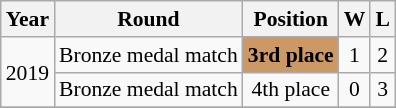<table class="wikitable" style="text-align: center;font-size:90%;">
<tr>
<th>Year</th>
<th>Round</th>
<th>Position</th>
<th>W</th>
<th>L</th>
</tr>
<tr>
<td rowspan=2> 2019</td>
<td>Bronze medal match </td>
<td style="background:#CC9966;"><strong>3rd place</strong></td>
<td>1</td>
<td>2</td>
</tr>
<tr>
<td>Bronze medal match </td>
<td>4th place</td>
<td>0</td>
<td>3</td>
</tr>
<tr>
</tr>
</table>
